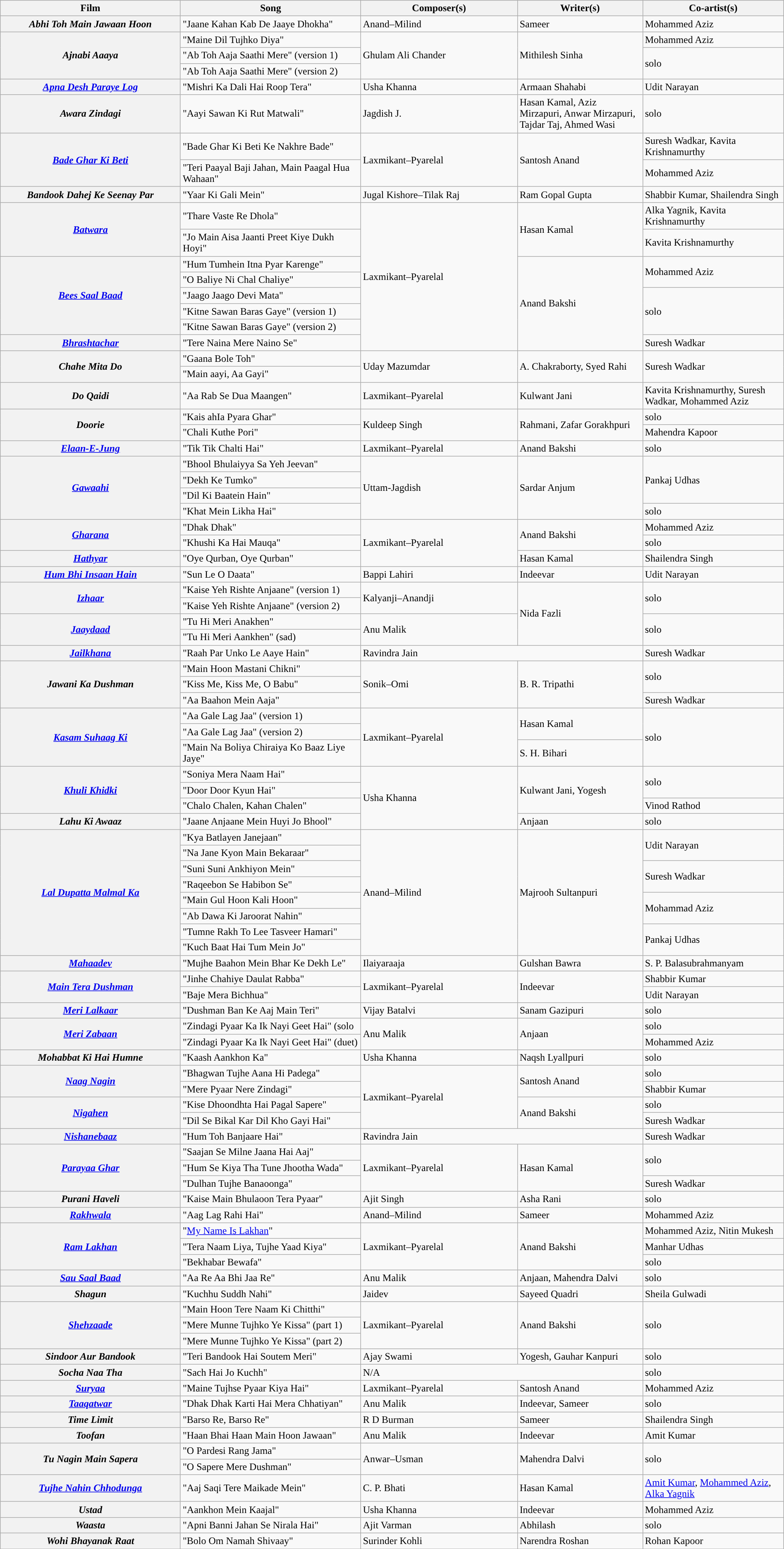<table class="wikitable plainrowheaders" style="width:100%; textcolor:#000">
<tr style="background:#b0e0e66;">
<th scope="col" style="width:23%;"><strong>Film</strong></th>
<th scope="col" style="width:23%;"><strong>Song</strong></th>
<th scope="col" style="width:20%;"><strong>Composer(s)</strong></th>
<th scope="col" style="width:16%;"><strong>Writer(s)</strong></th>
<th scope="col" style="width:18%;"><strong>Co-artist(s)</strong></th>
</tr>
<tr>
<th><em>Abhi Toh Main Jawaan Hoon</em></th>
<td>"Jaane Kahan Kab De Jaaye Dhokha"</td>
<td>Anand–Milind</td>
<td>Sameer</td>
<td>Mohammed Aziz</td>
</tr>
<tr>
<th Rowspan=3><em>Ajnabi Aaaya</em></th>
<td>"Maine Dil Tujhko Diya"</td>
<td Rowspan=3>Ghulam Ali Chander</td>
<td Rowspan=3>Mithilesh Sinha</td>
<td>Mohammed Aziz</td>
</tr>
<tr>
<td>"Ab Toh Aaja Saathi Mere" (version 1)</td>
<td Rowspan=2>solo</td>
</tr>
<tr>
<td>"Ab Toh Aaja Saathi Mere" (version 2)</td>
</tr>
<tr>
<th><em><a href='#'>Apna Desh Paraye Log</a></em></th>
<td>"Mishri Ka Dali Hai Roop Tera"</td>
<td>Usha Khanna</td>
<td>Armaan Shahabi</td>
<td>Udit Narayan</td>
</tr>
<tr>
<th><em>Awara Zindagi</em></th>
<td>"Aayi Sawan Ki Rut Matwali"</td>
<td>Jagdish J.</td>
<td>Hasan Kamal, Aziz Mirzapuri, Anwar Mirzapuri, Tajdar Taj, Ahmed Wasi</td>
<td>solo</td>
</tr>
<tr>
<th rowspan=2><em><a href='#'>Bade Ghar Ki Beti</a></em></th>
<td>"Bade Ghar Ki Beti Ke Nakhre Bade"</td>
<td rowspan=2>Laxmikant–Pyarelal</td>
<td rowspan=2>Santosh Anand</td>
<td>Suresh Wadkar, Kavita Krishnamurthy</td>
</tr>
<tr>
<td>"Teri Paayal Baji Jahan, Main Paagal Hua Wahaan"</td>
<td>Mohammed Aziz</td>
</tr>
<tr>
<th><em>Bandook Dahej Ke Seenay Par</em></th>
<td>"Yaar Ki Gali Mein"</td>
<td>Jugal Kishore–Tilak Raj</td>
<td>Ram Gopal Gupta</td>
<td>Shabbir Kumar, Shailendra Singh</td>
</tr>
<tr>
<th Rowspan=2><em><a href='#'>Batwara</a></em></th>
<td>"Thare Vaste Re Dhola"</td>
<td rowspan=8>Laxmikant–Pyarelal</td>
<td rowspan=2>Hasan Kamal</td>
<td>Alka Yagnik, Kavita Krishnamurthy</td>
</tr>
<tr>
<td>"Jo Main Aisa Jaanti Preet Kiye Dukh Hoyi"</td>
<td>Kavita Krishnamurthy</td>
</tr>
<tr>
<th Rowspan=5><em><a href='#'>Bees Saal Baad</a></em></th>
<td>"Hum Tumhein Itna Pyar Karenge"</td>
<td rowspan=6>Anand Bakshi</td>
<td Rowspan=2>Mohammed Aziz</td>
</tr>
<tr>
<td>"O Baliye Ni Chal Chaliye"</td>
</tr>
<tr>
<td>"Jaago Jaago Devi Mata"</td>
<td rowspan=3>solo</td>
</tr>
<tr>
<td>"Kitne Sawan Baras Gaye" (version 1)</td>
</tr>
<tr>
<td>"Kitne Sawan Baras Gaye" (version 2)</td>
</tr>
<tr>
<th Rowspan=><em><a href='#'>Bhrashtachar</a></em></th>
<td>"Tere Naina Mere Naino Se"</td>
<td>Suresh Wadkar</td>
</tr>
<tr>
<th Rowspan=2><em>Chahe Mita Do</em></th>
<td>"Gaana Bole Toh"</td>
<td rowspan=2>Uday Mazumdar</td>
<td rowspan=2>A. Chakraborty, Syed Rahi</td>
<td rowspan=2>Suresh Wadkar</td>
</tr>
<tr>
<td>"Main aayi, Aa Gayi"</td>
</tr>
<tr>
<th><em>Do Qaidi</em></th>
<td>"Aa Rab Se Dua Maangen"</td>
<td>Laxmikant–Pyarelal</td>
<td>Kulwant Jani</td>
<td>Kavita Krishnamurthy, Suresh Wadkar, Mohammed Aziz</td>
</tr>
<tr>
<th Rowspan=2><em>Doorie</em></th>
<td>"Kais ahIa Pyara Ghar"</td>
<td rowspan=2>Kuldeep Singh</td>
<td Rowspan=2>Rahmani, Zafar Gorakhpuri</td>
<td>solo</td>
</tr>
<tr>
<td>"Chali Kuthe Pori"</td>
<td>Mahendra Kapoor</td>
</tr>
<tr>
<th><em><a href='#'>Elaan-E-Jung</a></em></th>
<td>"Tik Tik Chalti Hai"</td>
<td>Laxmikant–Pyarelal</td>
<td>Anand Bakshi</td>
<td>solo</td>
</tr>
<tr>
<th Rowspan=4><em><a href='#'>Gawaahi</a></em></th>
<td>"Bhool Bhulaiyya Sa Yeh Jeevan"</td>
<td Rowspan=4>Uttam-Jagdish</td>
<td Rowspan=4>Sardar Anjum</td>
<td rowspan=3>Pankaj Udhas</td>
</tr>
<tr>
<td>"Dekh Ke Tumko"</td>
</tr>
<tr>
<td>"Dil Ki Baatein Hain"</td>
</tr>
<tr>
<td>"Khat Mein Likha Hai"</td>
<td>solo</td>
</tr>
<tr>
<th Rowspan=2><em><a href='#'>Gharana</a></em></th>
<td>"Dhak Dhak"</td>
<td rowspan=3>Laxmikant–Pyarelal</td>
<td rowspan=2>Anand Bakshi</td>
<td>Mohammed Aziz</td>
</tr>
<tr>
<td>"Khushi Ka Hai Mauqa"</td>
<td>solo</td>
</tr>
<tr>
<th><em><a href='#'>Hathyar</a></em></th>
<td>"Oye Qurban, Oye Qurban"</td>
<td>Hasan Kamal</td>
<td>Shailendra Singh</td>
</tr>
<tr>
<th><em><a href='#'>Hum Bhi Insaan Hain</a></em></th>
<td>"Sun Le O Daata"</td>
<td>Bappi Lahiri</td>
<td>Indeevar</td>
<td>Udit Narayan</td>
</tr>
<tr>
<th Rowspan=2><em><a href='#'>Izhaar</a></em></th>
<td>"Kaise Yeh Rishte Anjaane" (version 1)</td>
<td Rowspan=2>Kalyanji–Anandji</td>
<td rowspan=4>Nida Fazli</td>
<td Rowspan=2>solo</td>
</tr>
<tr>
<td>"Kaise Yeh Rishte Anjaane" (version 2)</td>
</tr>
<tr>
<th Rowspan=2><em><a href='#'>Jaaydaad</a></em></th>
<td>"Tu Hi Meri Anakhen"</td>
<td Rowspan=2>Anu Malik</td>
<td Rowspan=2>solo</td>
</tr>
<tr>
<td>"Tu Hi Meri Aankhen" (sad)</td>
</tr>
<tr>
<th><em><a href='#'>Jailkhana</a></em></th>
<td>"Raah Par Unko Le Aaye Hain"</td>
<td colspan=2>Ravindra Jain</td>
<td>Suresh Wadkar</td>
</tr>
<tr>
<th Rowspan=3><em>Jawani Ka Dushman</em></th>
<td>"Main Hoon Mastani Chikni"</td>
<td rowspan=3>Sonik–Omi</td>
<td Rowspan=3>B. R. Tripathi</td>
<td rowspan=2>solo</td>
</tr>
<tr>
<td>"Kiss Me, Kiss Me, O Babu"</td>
</tr>
<tr>
<td>"Aa Baahon Mein Aaja"</td>
<td>Suresh Wadkar</td>
</tr>
<tr>
<th Rowspan=3><em><a href='#'>Kasam Suhaag Ki</a></em></th>
<td>"Aa Gale Lag Jaa" (version 1)</td>
<td Rowspan=3>Laxmikant–Pyarelal</td>
<td Rowspan=2>Hasan Kamal</td>
<td rowspan=3>solo</td>
</tr>
<tr>
<td>"Aa Gale Lag Jaa" (version 2)</td>
</tr>
<tr>
<td>"Main Na Boliya Chiraiya Ko Baaz Liye Jaye"</td>
<td>S. H. Bihari</td>
</tr>
<tr>
<th Rowspan=3><em><a href='#'>Khuli Khidki</a></em></th>
<td>"Soniya Mera Naam Hai"</td>
<td Rowspan=4>Usha Khanna</td>
<td rowspan=3>Kulwant Jani, Yogesh</td>
<td rowspan=2>solo</td>
</tr>
<tr>
<td>"Door Door Kyun Hai"</td>
</tr>
<tr>
<td>"Chalo Chalen, Kahan Chalen"</td>
<td>Vinod Rathod</td>
</tr>
<tr>
<th><em>Lahu Ki Awaaz</em></th>
<td>"Jaane Anjaane Mein Huyi Jo Bhool"</td>
<td>Anjaan</td>
<td>solo</td>
</tr>
<tr>
<th Rowspan=8><em><a href='#'>Lal Dupatta Malmal Ka</a></em></th>
<td>"Kya Batlayen Janejaan"</td>
<td rowspan=8>Anand–Milind</td>
<td rowspan=8>Majrooh Sultanpuri</td>
<td rowspan=2>Udit Narayan</td>
</tr>
<tr>
<td>"Na Jane Kyon Main Bekaraar"</td>
</tr>
<tr>
<td>"Suni Suni Ankhiyon Mein"</td>
<td rowspan=2>Suresh Wadkar</td>
</tr>
<tr>
<td>"Raqeebon Se Habibon Se"</td>
</tr>
<tr>
<td>"Main Gul Hoon Kali Hoon"</td>
<td rowspan=2>Mohammad Aziz</td>
</tr>
<tr>
<td>"Ab Dawa Ki Jaroorat Nahin"</td>
</tr>
<tr>
<td>"Tumne Rakh To Lee Tasveer Hamari"</td>
<td rowspan=2>Pankaj Udhas</td>
</tr>
<tr>
<td>"Kuch Baat Hai Tum Mein Jo"</td>
</tr>
<tr>
<th><em><a href='#'>Mahaadev</a></em></th>
<td>"Mujhe Baahon Mein Bhar Ke Dekh Le"</td>
<td>Ilaiyaraaja</td>
<td>Gulshan Bawra</td>
<td>S. P. Balasubrahmanyam</td>
</tr>
<tr>
<th Rowspan=2><em><a href='#'>Main Tera Dushman</a></em></th>
<td>"Jinhe Chahiye Daulat Rabba"</td>
<td rowspan=2>Laxmikant–Pyarelal</td>
<td Rowspan=2>Indeevar</td>
<td>Shabbir Kumar</td>
</tr>
<tr>
<td>"Baje Mera Bichhua"</td>
<td>Udit Narayan</td>
</tr>
<tr>
<th><em><a href='#'>Meri Lalkaar</a></em></th>
<td>"Dushman Ban Ke Aaj Main Teri"</td>
<td>Vijay Batalvi</td>
<td>Sanam Gazipuri</td>
<td>solo</td>
</tr>
<tr>
<th Rowspan=2><em><a href='#'>Meri Zabaan</a></em></th>
<td>"Zindagi Pyaar Ka Ik Nayi Geet Hai" (solo</td>
<td rowspan=2>Anu Malik</td>
<td rowspan=2>Anjaan</td>
<td>solo</td>
</tr>
<tr>
<td>"Zindagi Pyaar Ka Ik Nayi Geet Hai" (duet)</td>
<td>Mohammed Aziz</td>
</tr>
<tr>
<th><em>Mohabbat Ki Hai Humne</em></th>
<td>"Kaash Aankhon Ka"</td>
<td>Usha Khanna</td>
<td>Naqsh Lyallpuri</td>
<td>solo</td>
</tr>
<tr>
<th Rowspan=2><em><a href='#'>Naag Nagin</a></em></th>
<td>"Bhagwan Tujhe Aana Hi Padega"</td>
<td Rowspan=4>Laxmikant–Pyarelal</td>
<td Rowspan=2>Santosh Anand</td>
<td>solo</td>
</tr>
<tr>
<td>"Mere Pyaar Nere Zindagi"</td>
<td>Shabbir Kumar</td>
</tr>
<tr>
<th Rowspan=2><em><a href='#'>Nigahen</a></em></th>
<td>"Kise Dhoondhta Hai Pagal Sapere"</td>
<td rowspan=2>Anand Bakshi</td>
<td>solo</td>
</tr>
<tr>
<td>"Dil Se Bikal Kar Dil Kho Gayi Hai"</td>
<td>Suresh Wadkar</td>
</tr>
<tr>
<th><em><a href='#'>Nishanebaaz</a></em></th>
<td>"Hum Toh Banjaare Hai"</td>
<td colspan=2>Ravindra Jain</td>
<td>Suresh Wadkar</td>
</tr>
<tr>
<th Rowspan=3><em><a href='#'>Parayaa Ghar</a></em></th>
<td>"Saajan Se Milne Jaana Hai Aaj"</td>
<td Rowspan=3>Laxmikant–Pyarelal</td>
<td rowspan=3>Hasan Kamal</td>
<td rowspan=2>solo</td>
</tr>
<tr>
<td>"Hum Se Kiya Tha Tune Jhootha Wada"</td>
</tr>
<tr>
<td>"Dulhan Tujhe Banaoonga"</td>
<td>Suresh Wadkar</td>
</tr>
<tr>
<th><em>Purani Haveli</em></th>
<td>"Kaise Main Bhulaoon Tera Pyaar"</td>
<td>Ajit Singh</td>
<td>Asha Rani</td>
<td>solo</td>
</tr>
<tr>
<th><em><a href='#'>Rakhwala</a></em></th>
<td>"Aag Lag Rahi Hai"</td>
<td>Anand–Milind</td>
<td>Sameer</td>
<td>Mohammed Aziz</td>
</tr>
<tr>
<th Rowspan=3><em><a href='#'>Ram Lakhan</a></em></th>
<td>"<a href='#'>My Name Is Lakhan</a>"</td>
<td Rowspan=3>Laxmikant–Pyarelal</td>
<td rowspan=3>Anand Bakshi</td>
<td>Mohammed Aziz, Nitin Mukesh</td>
</tr>
<tr>
<td>"Tera Naam Liya, Tujhe Yaad Kiya"</td>
<td>Manhar Udhas</td>
</tr>
<tr>
<td>"Bekhabar Bewafa"</td>
<td>solo</td>
</tr>
<tr>
<th><em><a href='#'>Sau Saal Baad</a></em></th>
<td>"Aa Re Aa Bhi Jaa Re"</td>
<td>Anu Malik</td>
<td>Anjaan, Mahendra Dalvi</td>
<td>solo</td>
</tr>
<tr>
<th><em>Shagun</em></th>
<td>"Kuchhu Suddh Nahi"</td>
<td>Jaidev</td>
<td>Sayeed Quadri</td>
<td>Sheila Gulwadi</td>
</tr>
<tr>
<th Rowspan=3><em><a href='#'>Shehzaade</a></em></th>
<td>"Main Hoon Tere Naam Ki Chitthi"</td>
<td Rowspan=3>Laxmikant–Pyarelal</td>
<td Rowspan=3>Anand Bakshi</td>
<td rowspan=3>solo</td>
</tr>
<tr>
<td>"Mere Munne Tujhko Ye Kissa" (part 1)</td>
</tr>
<tr>
<td>"Mere Munne Tujhko Ye Kissa" (part 2)</td>
</tr>
<tr>
<th><em>Sindoor Aur Bandook</em></th>
<td>"Teri Bandook Hai Soutem Meri"</td>
<td>Ajay Swami</td>
<td>Yogesh, Gauhar Kanpuri</td>
<td>solo</td>
</tr>
<tr>
<th><em>Socha Naa Tha</em></th>
<td>"Sach Hai Jo Kuchh"</td>
<td colspan=2>N/A</td>
<td>solo</td>
</tr>
<tr>
<th><em><a href='#'>Suryaa</a></em></th>
<td>"Maine Tujhse Pyaar Kiya Hai"</td>
<td>Laxmikant–Pyarelal</td>
<td>Santosh Anand</td>
<td>Mohammed Aziz</td>
</tr>
<tr>
<th><em><a href='#'>Taaqatwar</a></em></th>
<td>"Dhak Dhak Karti Hai Mera Chhatiyan"</td>
<td>Anu Malik</td>
<td>Indeevar, Sameer</td>
<td>solo</td>
</tr>
<tr>
<th><em>Time Limit</em></th>
<td>"Barso Re, Barso Re"</td>
<td>R D Burman</td>
<td>Sameer</td>
<td>Shailendra Singh</td>
</tr>
<tr>
<th><em>Toofan</em></th>
<td>"Haan Bhai Haan Main Hoon Jawaan"</td>
<td>Anu Malik</td>
<td>Indeevar</td>
<td>Amit Kumar</td>
</tr>
<tr>
<th Rowspan=2><em>Tu Nagin Main Sapera</em></th>
<td>"O Pardesi Rang Jama"</td>
<td rowspan=2>Anwar–Usman</td>
<td Rowspan=2>Mahendra Dalvi</td>
<td rowspan=2>solo</td>
</tr>
<tr>
<td>"O Sapere Mere Dushman"</td>
</tr>
<tr>
<th><em><a href='#'>Tujhe Nahin Chhodunga</a></em></th>
<td>"Aaj Saqi Tere Maikade Mein"</td>
<td>C. P. Bhati</td>
<td>Hasan Kamal</td>
<td><a href='#'>Amit Kumar</a>, <a href='#'>Mohammed Aziz</a>, <a href='#'>Alka Yagnik</a></td>
</tr>
<tr>
<th><em>Ustad</em></th>
<td>"Aankhon Mein Kaajal"</td>
<td>Usha Khanna</td>
<td>Indeevar</td>
<td>Mohammed Aziz</td>
</tr>
<tr>
<th><em>Waasta</em></th>
<td>"Apni Banni Jahan Se Nirala Hai"</td>
<td>Ajit Varman</td>
<td>Abhilash</td>
<td>solo</td>
</tr>
<tr>
<th><em>Wohi Bhayanak Raat</em></th>
<td>"Bolo Om Namah Shivaay"</td>
<td>Surinder Kohli</td>
<td>Narendra Roshan</td>
<td>Rohan Kapoor</td>
</tr>
<tr>
</tr>
</table>
